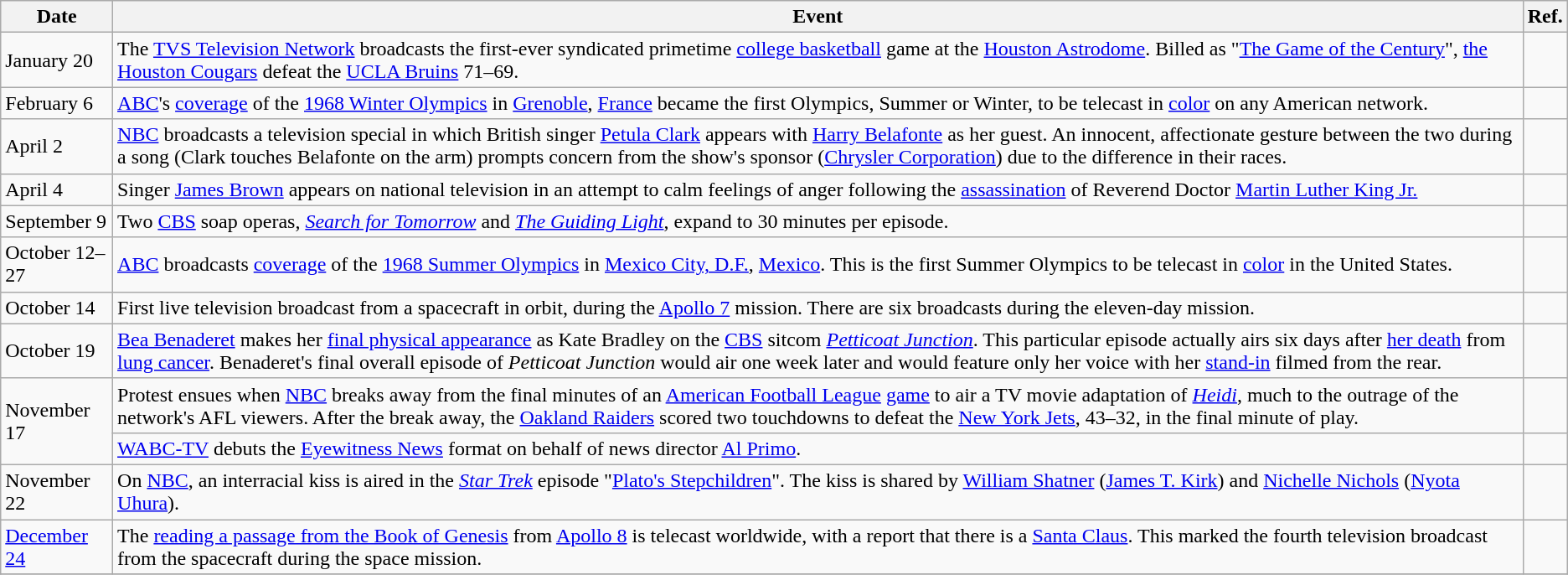<table class="wikitable sortable">
<tr>
<th>Date</th>
<th>Event</th>
<th>Ref.</th>
</tr>
<tr>
<td>January 20</td>
<td>The <a href='#'>TVS Television Network</a> broadcasts the first-ever syndicated primetime <a href='#'>college basketball</a> game at the <a href='#'>Houston Astrodome</a>. Billed as "<a href='#'>The Game of the Century</a>", <a href='#'>the Houston Cougars</a> defeat the <a href='#'>UCLA Bruins</a> 71–69.</td>
<td></td>
</tr>
<tr>
<td>February 6</td>
<td><a href='#'>ABC</a>'s <a href='#'>coverage</a> of the <a href='#'>1968 Winter Olympics</a> in <a href='#'>Grenoble</a>, <a href='#'>France</a> became the first Olympics, Summer or Winter, to be telecast in <a href='#'>color</a> on any American network.</td>
<td></td>
</tr>
<tr>
<td>April 2</td>
<td><a href='#'>NBC</a> broadcasts a television special in which British singer <a href='#'>Petula Clark</a> appears with <a href='#'>Harry Belafonte</a> as her guest. An innocent, affectionate gesture between the two during a song (Clark touches Belafonte on the arm) prompts concern from the show's sponsor (<a href='#'>Chrysler Corporation</a>) due to the difference in their races.</td>
<td></td>
</tr>
<tr>
<td>April 4</td>
<td>Singer <a href='#'>James Brown</a> appears on national television in an attempt to calm feelings of anger following the <a href='#'>assassination</a> of Reverend Doctor <a href='#'>Martin Luther King Jr.</a></td>
<td></td>
</tr>
<tr>
<td>September 9</td>
<td>Two <a href='#'>CBS</a> soap operas, <em><a href='#'>Search for Tomorrow</a></em> and <em><a href='#'>The Guiding Light</a></em>, expand to 30 minutes per episode.</td>
<td></td>
</tr>
<tr>
<td>October 12–27</td>
<td><a href='#'>ABC</a> broadcasts <a href='#'>coverage</a> of the <a href='#'>1968 Summer Olympics</a> in <a href='#'>Mexico City, D.F.</a>, <a href='#'>Mexico</a>. This is the first Summer Olympics to be telecast in <a href='#'>color</a> in the United States.</td>
<td></td>
</tr>
<tr>
<td>October 14</td>
<td>First live television broadcast from a spacecraft in orbit, during the <a href='#'>Apollo 7</a> mission. There are six broadcasts during the eleven-day mission.</td>
<td></td>
</tr>
<tr>
<td>October 19</td>
<td><a href='#'>Bea Benaderet</a> makes her <a href='#'>final physical appearance</a> as Kate Bradley on the <a href='#'>CBS</a> sitcom <em><a href='#'>Petticoat Junction</a></em>. This particular episode actually airs six days after <a href='#'>her death</a> from <a href='#'>lung cancer</a>. Benaderet's final overall episode of <em>Petticoat Junction</em> would air one week later and would feature only her voice with her <a href='#'>stand-in</a> filmed from the rear.</td>
</tr>
<tr>
<td rowspan=2>November 17</td>
<td>Protest ensues when <a href='#'>NBC</a> breaks away from the final minutes of an <a href='#'>American Football League</a> <a href='#'>game</a> to air a TV movie adaptation of <em><a href='#'>Heidi</a></em>, much to the outrage of the network's AFL viewers. After the break away, the <a href='#'>Oakland Raiders</a> scored two touchdowns to defeat the <a href='#'>New York Jets</a>, 43–32, in the final minute of play.</td>
<td></td>
</tr>
<tr>
<td><a href='#'>WABC-TV</a> debuts the <a href='#'>Eyewitness News</a> format on behalf of news director <a href='#'>Al Primo</a>.</td>
<td></td>
</tr>
<tr>
<td>November 22</td>
<td>On <a href='#'>NBC</a>, an interracial kiss is aired in the <em><a href='#'>Star Trek</a></em> episode "<a href='#'>Plato's Stepchildren</a>". The kiss is shared by <a href='#'>William Shatner</a> (<a href='#'>James T. Kirk</a>) and <a href='#'>Nichelle Nichols</a> (<a href='#'>Nyota Uhura</a>).</td>
<td></td>
</tr>
<tr>
<td><a href='#'>December 24</a></td>
<td>The <a href='#'>reading a passage from the Book of Genesis</a> from <a href='#'>Apollo 8</a> is telecast worldwide, with a report that there is a <a href='#'>Santa Claus</a>. This marked the fourth television broadcast from the spacecraft during the space mission.</td>
<td></td>
</tr>
<tr>
</tr>
</table>
